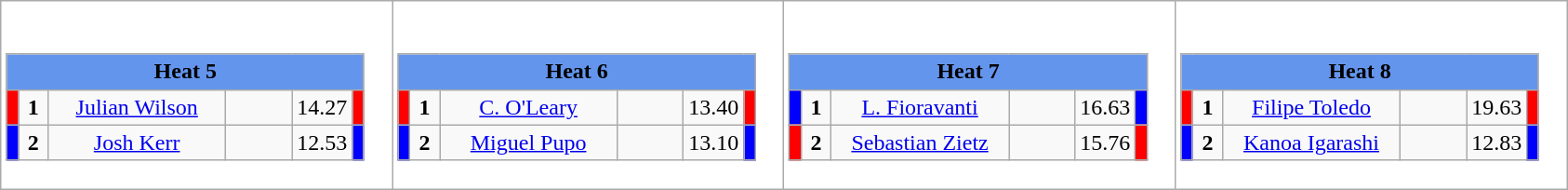<table class="wikitable" style="background:#fff;">
<tr>
<td style="margin: 1em auto;"><div><br><table class="wikitable">
<tr>
<td colspan="6"  style="text-align:center; background:#6495ed;"><strong>Heat 5</strong></td>
</tr>
<tr>
<td style="width:01px; background: #f00;"></td>
<td style="width:14px; text-align:center;"><strong>1</strong></td>
<td style="width:120px; text-align:center;"><a href='#'>Julian Wilson</a></td>
<td style="width:40px; text-align:center;"></td>
<td style="width:20px; text-align:center;">14.27</td>
<td style="width:01px; background: #f00;"></td>
</tr>
<tr>
<td style="width:01px; background: #00f;"></td>
<td style="width:14px; text-align:center;"><strong>2</strong></td>
<td style="width:120px; text-align:center;"><a href='#'>Josh Kerr</a></td>
<td style="width:40px; text-align:center;"></td>
<td style="width:20px; text-align:center;">12.53</td>
<td style="width:01px; background: #00f;"></td>
</tr>
</table>
</div></td>
<td style="margin: 1em auto;"><div><br><table class="wikitable">
<tr>
<td colspan="6"  style="text-align:center; background:#6495ed;"><strong>Heat 6</strong></td>
</tr>
<tr>
<td style="width:01px; background: #f00;"></td>
<td style="width:14px; text-align:center;"><strong>1</strong></td>
<td style="width:120px; text-align:center;"><a href='#'>C. O'Leary</a></td>
<td style="width:40px; text-align:center;"></td>
<td style="width:20px; text-align:center;">13.40</td>
<td style="width:01px; background: #f00;"></td>
</tr>
<tr>
<td style="width:01px; background: #00f;"></td>
<td style="width:14px; text-align:center;"><strong>2</strong></td>
<td style="width:120px; text-align:center;"><a href='#'>Miguel Pupo</a></td>
<td style="width:40px; text-align:center;"></td>
<td style="width:20px; text-align:center;">13.10</td>
<td style="width:01px; background: #00f;"></td>
</tr>
</table>
</div></td>
<td style="margin: 1em auto;"><div><br><table class="wikitable">
<tr>
<td colspan="6"  style="text-align:center; background:#6495ed;"><strong>Heat 7</strong></td>
</tr>
<tr>
<td style="width:01px; background: #00f;"></td>
<td style="width:14px; text-align:center;"><strong>1</strong></td>
<td style="width:120px; text-align:center;"><a href='#'>L. Fioravanti</a></td>
<td style="width:40px; text-align:center;"></td>
<td style="width:20px; text-align:center;">16.63</td>
<td style="width:01px; background: #00f;"></td>
</tr>
<tr>
<td style="width:01px; background: #f00;"></td>
<td style="width:14px; text-align:center;"><strong>2</strong></td>
<td style="width:120px; text-align:center;"><a href='#'>Sebastian Zietz</a></td>
<td style="width:40px; text-align:center;"></td>
<td style="width:20px; text-align:center;">15.76</td>
<td style="width:01px; background: #f00;"></td>
</tr>
</table>
</div></td>
<td style="margin: 1em auto;"><div><br><table class="wikitable">
<tr>
<td colspan="6"  style="text-align:center; background:#6495ed;"><strong>Heat 8</strong></td>
</tr>
<tr>
<td style="width:01px; background: #f00;"></td>
<td style="width:14px; text-align:center;"><strong>1</strong></td>
<td style="width:120px; text-align:center;"><a href='#'>Filipe Toledo</a></td>
<td style="width:40px; text-align:center;"></td>
<td style="width:20px; text-align:center;">19.63</td>
<td style="width:01px; background: #f00;"></td>
</tr>
<tr>
<td style="width:01px; background: #00f;"></td>
<td style="width:14px; text-align:center;"><strong>2</strong></td>
<td style="width:120px; text-align:center;"><a href='#'>Kanoa Igarashi</a></td>
<td style="width:40px; text-align:center;"></td>
<td style="width:20px; text-align:center;">12.83</td>
<td style="width:01px; background: #00f;"></td>
</tr>
</table>
</div></td>
</tr>
</table>
